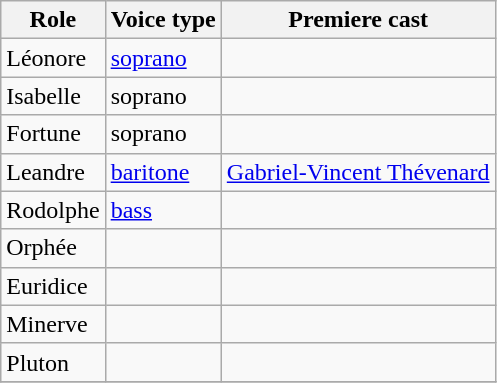<table class="wikitable">
<tr>
<th>Role</th>
<th>Voice type</th>
<th>Premiere cast</th>
</tr>
<tr>
<td>Léonore</td>
<td><a href='#'>soprano</a></td>
<td></td>
</tr>
<tr>
<td>Isabelle</td>
<td>soprano</td>
<td></td>
</tr>
<tr>
<td>Fortune</td>
<td>soprano</td>
<td></td>
</tr>
<tr>
<td>Leandre</td>
<td><a href='#'>baritone</a></td>
<td><a href='#'>Gabriel-Vincent Thévenard</a></td>
</tr>
<tr>
<td>Rodolphe</td>
<td><a href='#'>bass</a></td>
<td></td>
</tr>
<tr>
<td>Orphée</td>
<td></td>
<td></td>
</tr>
<tr>
<td>Euridice</td>
<td></td>
<td></td>
</tr>
<tr>
<td>Minerve</td>
<td></td>
<td></td>
</tr>
<tr>
<td>Pluton</td>
<td></td>
<td></td>
</tr>
<tr>
</tr>
</table>
